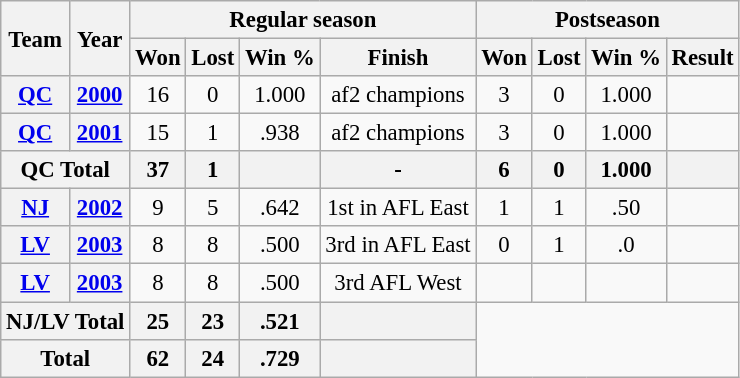<table class="wikitable" style="font-size: 95%; text-align:center;">
<tr>
<th rowspan="2">Team</th>
<th rowspan="2">Year</th>
<th colspan="4">Regular season</th>
<th colspan="4">Postseason</th>
</tr>
<tr>
<th>Won</th>
<th>Lost</th>
<th>Win %</th>
<th>Finish</th>
<th>Won</th>
<th>Lost</th>
<th>Win %</th>
<th>Result</th>
</tr>
<tr>
<th><a href='#'>QC</a></th>
<th><a href='#'>2000</a></th>
<td>16</td>
<td>0</td>
<td>1.000</td>
<td>af2 champions</td>
<td>3</td>
<td>0</td>
<td>1.000</td>
<td><br></td>
</tr>
<tr>
<th><a href='#'>QC</a></th>
<th><a href='#'>2001</a></th>
<td>15</td>
<td>1</td>
<td>.938</td>
<td>af2 champions</td>
<td>3</td>
<td>0</td>
<td>1.000</td>
<td><br></td>
</tr>
<tr>
<th colspan="2">QC Total</th>
<th>37</th>
<th>1</th>
<th></th>
<th>-</th>
<th>6</th>
<th>0</th>
<th>1.000</th>
<th></th>
</tr>
<tr>
<th><a href='#'>NJ</a></th>
<th><a href='#'>2002</a></th>
<td>9</td>
<td>5</td>
<td>.642</td>
<td>1st in AFL East</td>
<td>1</td>
<td>1</td>
<td>.50</td>
<td></td>
</tr>
<tr>
<th><a href='#'>LV</a></th>
<th><a href='#'>2003</a></th>
<td>8</td>
<td>8</td>
<td>.500</td>
<td>3rd in AFL East</td>
<td>0</td>
<td>1</td>
<td>.0</td>
<td></td>
</tr>
<tr>
<th><a href='#'>LV</a></th>
<th><a href='#'>2003</a></th>
<td>8</td>
<td>8</td>
<td>.500</td>
<td>3rd AFL West</td>
<td></td>
<td></td>
<td></td>
<td></td>
</tr>
<tr>
<th colspan="2">NJ/LV Total</th>
<th>25</th>
<th>23</th>
<th {{Winning percentage>.521</th>
<th></th>
</tr>
<tr>
<th colspan="2">Total</th>
<th>62</th>
<th>24</th>
<th>.729</th>
<th></th>
</tr>
</table>
